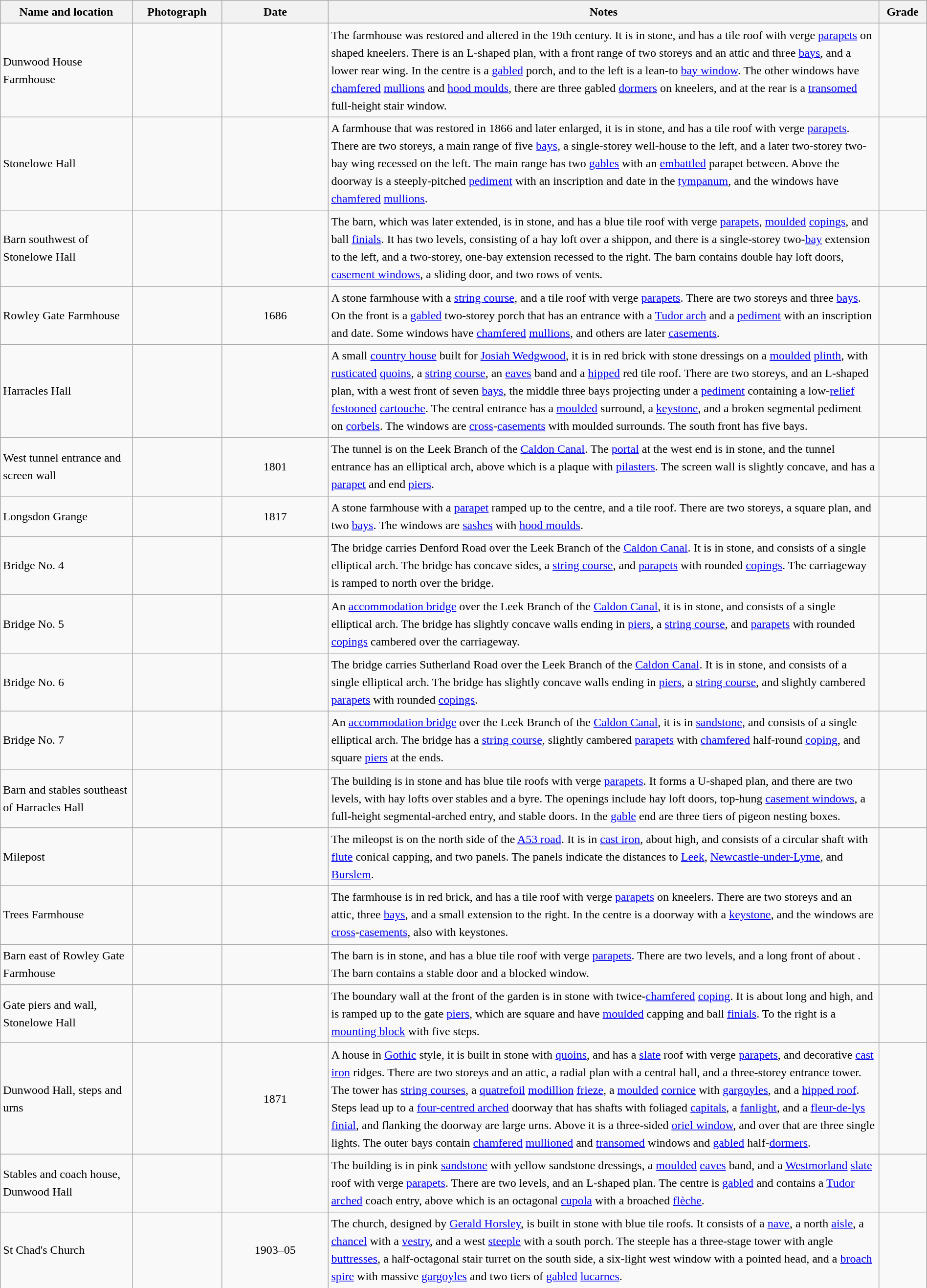<table class="wikitable sortable plainrowheaders" style="width:100%; border:0; text-align:left; line-height:150%;">
<tr>
<th scope="col"  style="width:150px">Name and location</th>
<th scope="col"  style="width:100px" class="unsortable">Photograph</th>
<th scope="col"  style="width:120px">Date</th>
<th scope="col"  style="width:650px" class="unsortable">Notes</th>
<th scope="col"  style="width:50px">Grade</th>
</tr>
<tr>
<td>Dunwood House Farmhouse<br><small></small></td>
<td></td>
<td align="center"></td>
<td>The farmhouse was restored and altered in the 19th century.  It is in stone, and has a tile roof with verge <a href='#'>parapets</a> on shaped kneelers.  There is an L-shaped plan, with a front range of two storeys and an attic and three <a href='#'>bays</a>, and a lower rear wing.  In the centre is a <a href='#'>gabled</a> porch, and to the left is a lean-to <a href='#'>bay window</a>.  The other windows have <a href='#'>chamfered</a> <a href='#'>mullions</a> and <a href='#'>hood moulds</a>, there are three gabled <a href='#'>dormers</a> on kneelers, and at the rear is a <a href='#'>transomed</a> full-height stair window.</td>
<td align="center" ></td>
</tr>
<tr>
<td>Stonelowe Hall<br><small></small></td>
<td></td>
<td align="center"></td>
<td>A farmhouse that was restored in 1866 and later enlarged, it is in stone, and has a tile roof with verge <a href='#'>parapets</a>.  There are two storeys, a main range of five <a href='#'>bays</a>, a single-storey well-house to the left, and a later two-storey two-bay wing recessed on the left.  The main range has two <a href='#'>gables</a> with an <a href='#'>embattled</a> parapet between.  Above the doorway is a steeply-pitched <a href='#'>pediment</a> with an inscription and date in the <a href='#'>tympanum</a>, and the windows have <a href='#'>chamfered</a> <a href='#'>mullions</a>.</td>
<td align="center" ></td>
</tr>
<tr>
<td>Barn southwest of Stonelowe Hall<br><small></small></td>
<td></td>
<td align="center"></td>
<td>The barn, which was later extended, is in stone, and has a blue tile roof with verge <a href='#'>parapets</a>, <a href='#'>moulded</a> <a href='#'>copings</a>, and ball <a href='#'>finials</a>.  It has two levels, consisting of a hay loft over a shippon, and there is a single-storey two-<a href='#'>bay</a> extension to the left, and a two-storey, one-bay extension recessed to the right.  The barn contains double hay loft doors, <a href='#'>casement windows</a>, a sliding door, and two rows of vents.</td>
<td align="center" ></td>
</tr>
<tr>
<td>Rowley Gate Farmhouse<br><small></small></td>
<td></td>
<td align="center">1686</td>
<td>A stone farmhouse with a <a href='#'>string course</a>, and a tile roof with verge <a href='#'>parapets</a>.  There are two storeys and three <a href='#'>bays</a>.  On the front is a <a href='#'>gabled</a> two-storey porch that has an entrance with a <a href='#'>Tudor arch</a> and a <a href='#'>pediment</a> with an inscription and date.  Some windows have <a href='#'>chamfered</a> <a href='#'>mullions</a>, and others are later <a href='#'>casements</a>.</td>
<td align="center" ></td>
</tr>
<tr>
<td>Harracles Hall<br><small></small></td>
<td></td>
<td align="center"></td>
<td>A small <a href='#'>country house</a> built for <a href='#'>Josiah Wedgwood</a>, it is in red brick with stone dressings on a <a href='#'>moulded</a> <a href='#'>plinth</a>, with <a href='#'>rusticated</a> <a href='#'>quoins</a>, a <a href='#'>string course</a>, an <a href='#'>eaves</a> band and a <a href='#'>hipped</a> red tile roof.  There are two storeys, and an L-shaped plan, with a west front of seven <a href='#'>bays</a>, the middle three bays projecting under a <a href='#'>pediment</a> containing a low-<a href='#'>relief</a> <a href='#'>festooned</a> <a href='#'>cartouche</a>.  The central entrance has a <a href='#'>moulded</a> surround, a <a href='#'>keystone</a>, and a broken segmental pediment on <a href='#'>corbels</a>.  The windows are <a href='#'>cross</a>-<a href='#'>casements</a> with moulded surrounds.  The south front has five bays.</td>
<td align="center" ></td>
</tr>
<tr>
<td>West tunnel entrance and screen wall<br><small></small></td>
<td></td>
<td align="center">1801</td>
<td>The tunnel is on the Leek Branch of the <a href='#'>Caldon Canal</a>.  The <a href='#'>portal</a> at the west end is in stone, and the tunnel entrance has an elliptical arch, above which is a plaque with <a href='#'>pilasters</a>.  The screen wall is slightly concave, and has a <a href='#'>parapet</a> and end <a href='#'>piers</a>.</td>
<td align="center" ></td>
</tr>
<tr>
<td>Longsdon Grange<br><small></small></td>
<td></td>
<td align="center">1817</td>
<td>A stone farmhouse with a <a href='#'>parapet</a> ramped up to the centre, and a tile roof.  There are two storeys, a square plan, and two <a href='#'>bays</a>.  The windows are <a href='#'>sashes</a> with <a href='#'>hood moulds</a>.</td>
<td align="center" ></td>
</tr>
<tr>
<td>Bridge No. 4<br><small></small></td>
<td></td>
<td align="center"></td>
<td>The bridge carries Denford Road over the Leek Branch of the <a href='#'>Caldon Canal</a>.  It is in stone, and consists of a single elliptical arch.  The bridge has concave sides, a <a href='#'>string course</a>, and <a href='#'>parapets</a> with rounded <a href='#'>copings</a>.  The carriageway is ramped to north over the bridge.</td>
<td align="center" ></td>
</tr>
<tr>
<td>Bridge No. 5<br><small></small></td>
<td></td>
<td align="center"></td>
<td>An <a href='#'>accommodation bridge</a> over the Leek Branch of the <a href='#'>Caldon Canal</a>, it is in stone, and consists of a single elliptical arch.  The bridge has slightly concave walls ending in <a href='#'>piers</a>, a <a href='#'>string course</a>, and <a href='#'>parapets</a> with rounded <a href='#'>copings</a> cambered over the carriageway.</td>
<td align="center" ></td>
</tr>
<tr>
<td>Bridge No. 6<br><small></small></td>
<td></td>
<td align="center"></td>
<td>The bridge carries Sutherland Road over the Leek Branch of the <a href='#'>Caldon Canal</a>.  It is in stone, and consists of a single elliptical arch.  The bridge has slightly concave walls ending in <a href='#'>piers</a>, a <a href='#'>string course</a>, and slightly cambered <a href='#'>parapets</a> with rounded <a href='#'>copings</a>.</td>
<td align="center" ></td>
</tr>
<tr>
<td>Bridge No. 7<br><small></small></td>
<td></td>
<td align="center"></td>
<td>An <a href='#'>accommodation bridge</a> over the Leek Branch of the <a href='#'>Caldon Canal</a>, it is in <a href='#'>sandstone</a>, and consists of a single elliptical arch.  The bridge has a <a href='#'>string course</a>, slightly cambered <a href='#'>parapets</a> with <a href='#'>chamfered</a> half-round <a href='#'>coping</a>, and square <a href='#'>piers</a> at the ends.</td>
<td align="center" ></td>
</tr>
<tr>
<td>Barn and stables southeast of Harracles Hall<br><small></small></td>
<td></td>
<td align="center"></td>
<td>The building is in stone and has blue tile roofs with verge <a href='#'>parapets</a>.  It forms a U-shaped plan, and there are two levels, with hay lofts over stables and a byre.  The openings include hay loft doors, top-hung <a href='#'>casement windows</a>, a full-height segmental-arched entry, and stable doors.  In the <a href='#'>gable</a> end are three tiers of pigeon nesting boxes.</td>
<td align="center" ></td>
</tr>
<tr>
<td>Milepost<br><small></small></td>
<td></td>
<td align="center"></td>
<td>The mileopst is on the north side of the <a href='#'>A53 road</a>.  It is in <a href='#'>cast iron</a>, about  high, and consists of a circular shaft with <a href='#'>flute</a> conical capping, and two panels.  The panels indicate the distances to <a href='#'>Leek</a>, <a href='#'>Newcastle-under-Lyme</a>, and <a href='#'>Burslem</a>.</td>
<td align="center" ></td>
</tr>
<tr>
<td>Trees Farmhouse<br><small></small></td>
<td></td>
<td align="center"></td>
<td>The farmhouse is in red brick, and has a tile roof with verge <a href='#'>parapets</a> on kneelers.  There are two storeys and an attic, three <a href='#'>bays</a>, and a small extension to the right.  In the centre is a doorway with a <a href='#'>keystone</a>, and the windows are <a href='#'>cross</a>-<a href='#'>casements</a>, also with keystones.</td>
<td align="center" ></td>
</tr>
<tr>
<td>Barn east of Rowley Gate Farmhouse<br><small></small></td>
<td></td>
<td align="center"></td>
<td>The barn is in stone, and has a blue tile roof with verge <a href='#'>parapets</a>.  There are two levels, and a long front of about .  The barn contains a stable door and a blocked window.</td>
<td align="center" ></td>
</tr>
<tr>
<td>Gate piers and wall,<br>Stonelowe Hall<br><small></small></td>
<td></td>
<td align="center"></td>
<td>The boundary wall at the front of the garden is in stone with twice-<a href='#'>chamfered</a> <a href='#'>coping</a>.  It is about  long and  high, and is ramped up to the gate <a href='#'>piers</a>, which are square and have <a href='#'>moulded</a> capping and ball <a href='#'>finials</a>.  To the right is a <a href='#'>mounting block</a> with five steps.</td>
<td align="center" ></td>
</tr>
<tr>
<td>Dunwood Hall, steps and urns<br><small></small></td>
<td></td>
<td align="center">1871</td>
<td>A house in <a href='#'>Gothic</a> style, it is built in stone with <a href='#'>quoins</a>, and has a <a href='#'>slate</a> roof with verge <a href='#'>parapets</a>, and decorative <a href='#'>cast iron</a> ridges.  There are two storeys and an attic, a radial plan with a central hall, and a three-storey entrance tower.  The tower has <a href='#'>string courses</a>, a <a href='#'>quatrefoil</a> <a href='#'>modillion</a> <a href='#'>frieze</a>, a <a href='#'>moulded</a> <a href='#'>cornice</a> with <a href='#'>gargoyles</a>, and a <a href='#'>hipped roof</a>.  Steps lead up to a <a href='#'>four-centred arched</a> doorway that has shafts with foliaged <a href='#'>capitals</a>, a <a href='#'>fanlight</a>, and a <a href='#'>fleur-de-lys</a> <a href='#'>finial</a>, and flanking the doorway are large urns.  Above it is a three-sided <a href='#'>oriel window</a>, and over that are three single lights.  The outer bays contain <a href='#'>chamfered</a> <a href='#'>mullioned</a> and <a href='#'>transomed</a> windows and <a href='#'>gabled</a> half-<a href='#'>dormers</a>.</td>
<td align="center" ></td>
</tr>
<tr>
<td>Stables and coach house,<br>Dunwood Hall<br><small></small></td>
<td></td>
<td align="center"></td>
<td>The building is in pink <a href='#'>sandstone</a> with yellow sandstone dressings, a <a href='#'>moulded</a> <a href='#'>eaves</a> band, and a <a href='#'>Westmorland</a> <a href='#'>slate</a> roof with verge <a href='#'>parapets</a>.  There are two levels, and an L-shaped plan.  The centre is <a href='#'>gabled</a> and contains a <a href='#'>Tudor arched</a> coach entry, above which is an octagonal <a href='#'>cupola</a> with a broached <a href='#'>flèche</a>.</td>
<td align="center" ></td>
</tr>
<tr>
<td>St Chad's Church<br><small></small></td>
<td></td>
<td align="center">1903–05</td>
<td>The church, designed by <a href='#'>Gerald Horsley</a>, is built in stone with blue tile roofs.  It consists of a <a href='#'>nave</a>, a north <a href='#'>aisle</a>, a <a href='#'>chancel</a> with a <a href='#'>vestry</a>, and a west <a href='#'>steeple</a> with a south porch.  The steeple has a three-stage tower with angle <a href='#'>buttresses</a>, a half-octagonal stair turret on the south side, a six-light west window with a pointed head, and a <a href='#'>broach spire</a> with massive <a href='#'>gargoyles</a> and two tiers of <a href='#'>gabled</a> <a href='#'>lucarnes</a>.</td>
<td align="center" ></td>
</tr>
<tr>
</tr>
</table>
